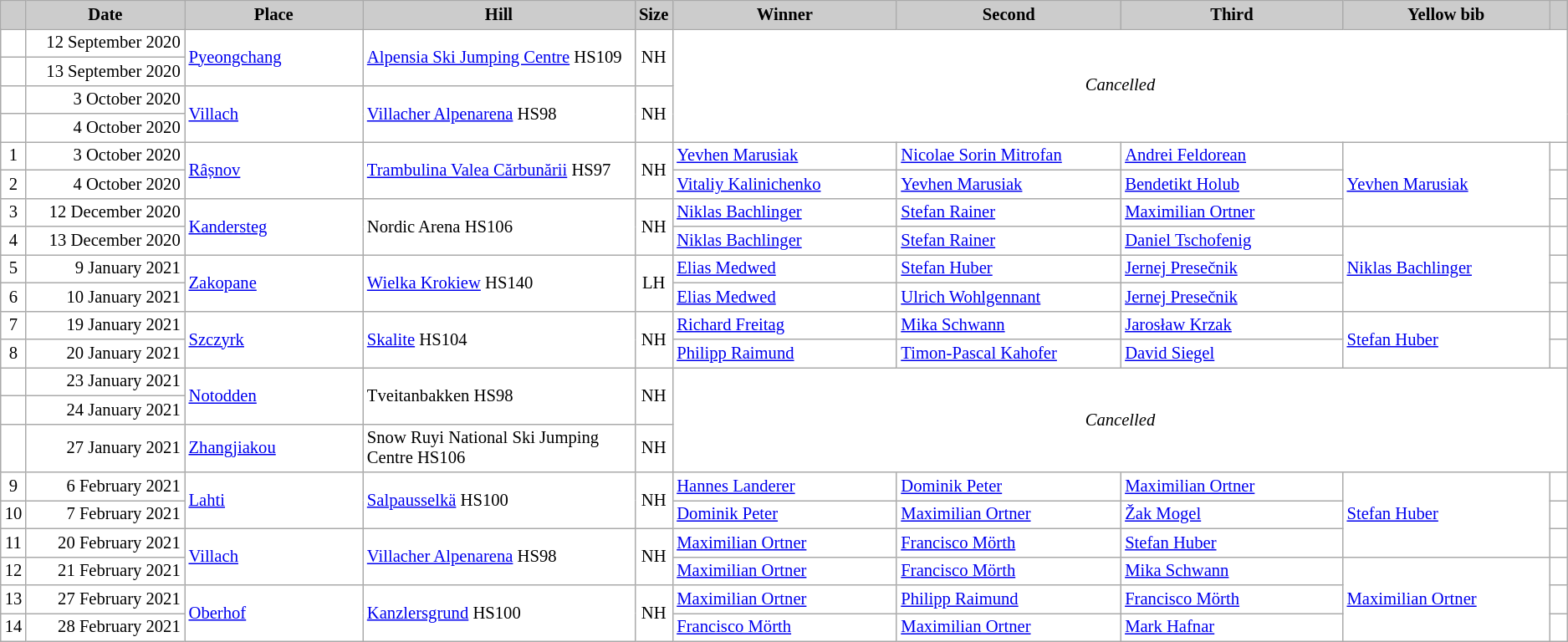<table class="wikitable plainrowheaders" style="background:#fff; font-size:86%; line-height:16px; border:grey solid 1px; border-collapse:collapse;">
<tr>
<th scope="col" style="background:#ccc; width=45 px;"></th>
<th scope="col" style="background:#ccc; width:130px;">Date</th>
<th scope="col" style="background:#ccc; width:150px;">Place</th>
<th scope="col" style="background:#ccc; width:240px;">Hill</th>
<th scope="col" style="background:#ccc; width:20px;">Size</th>
<th scope="col" style="background:#ccc; width:195px;">Winner</th>
<th scope="col" style="background:#ccc; width:195px;">Second</th>
<th scope="col" style="background:#ccc; width:195px;">Third</th>
<th scope="col" style="background:#ccc; width:180px;">Yellow bib</th>
<th scope="col" style="background:#ccc; width:10px;"></th>
</tr>
<tr>
<td></td>
<td align=right>12 September 2020</td>
<td rowspan=2> <a href='#'>Pyeongchang</a></td>
<td rowspan=2><a href='#'>Alpensia Ski Jumping Centre</a> HS109</td>
<td rowspan=2 align=center>NH</td>
<td colspan=5 rowspan=4 align=center><em>Cancelled</em></td>
</tr>
<tr>
<td></td>
<td align=right>13 September 2020</td>
</tr>
<tr>
<td></td>
<td align=right>3 October 2020</td>
<td rowspan=2> <a href='#'>Villach</a></td>
<td rowspan=2><a href='#'>Villacher Alpenarena</a> HS98</td>
<td rowspan=2 align=center>NH</td>
</tr>
<tr>
<td></td>
<td align=right>4 October 2020</td>
</tr>
<tr>
<td align=center>1</td>
<td align=right>3 October 2020</td>
<td rowspan=2> <a href='#'>Râșnov</a></td>
<td rowspan=2><a href='#'>Trambulina Valea Cărbunării</a> HS97</td>
<td rowspan=2 align=center>NH</td>
<td> <a href='#'>Yevhen Marusiak</a></td>
<td> <a href='#'>Nicolae Sorin Mitrofan</a></td>
<td> <a href='#'>Andrei Feldorean</a></td>
<td rowspan=3> <a href='#'>Yevhen Marusiak</a></td>
<td align=center></td>
</tr>
<tr>
<td align=center>2</td>
<td align=right>4 October 2020</td>
<td> <a href='#'>Vitaliy Kalinichenko</a></td>
<td> <a href='#'>Yevhen Marusiak</a></td>
<td> <a href='#'>Bendetikt Holub</a></td>
<td align=center></td>
</tr>
<tr>
<td align=center>3</td>
<td align=right>12 December 2020</td>
<td rowspan=2> <a href='#'>Kandersteg</a></td>
<td rowspan=2>Nordic Arena HS106</td>
<td rowspan=2 align=center>NH</td>
<td> <a href='#'>Niklas Bachlinger</a></td>
<td> <a href='#'>Stefan Rainer</a></td>
<td> <a href='#'>Maximilian Ortner</a></td>
<td align=center></td>
</tr>
<tr>
<td align=center>4</td>
<td align=right>13 December 2020</td>
<td> <a href='#'>Niklas Bachlinger</a></td>
<td> <a href='#'>Stefan Rainer</a></td>
<td> <a href='#'>Daniel Tschofenig</a></td>
<td rowspan=3> <a href='#'>Niklas Bachlinger</a></td>
<td align=center></td>
</tr>
<tr>
<td align=center>5</td>
<td align=right>9 January 2021</td>
<td rowspan=2> <a href='#'>Zakopane</a></td>
<td rowspan=2><a href='#'>Wielka Krokiew</a> HS140</td>
<td rowspan=2 align=center>LH</td>
<td> <a href='#'>Elias Medwed</a></td>
<td> <a href='#'>Stefan Huber</a></td>
<td> <a href='#'>Jernej Presečnik</a></td>
<td align=center></td>
</tr>
<tr>
<td align=center>6</td>
<td align=right>10 January 2021</td>
<td> <a href='#'>Elias Medwed</a></td>
<td> <a href='#'>Ulrich Wohlgennant</a></td>
<td> <a href='#'>Jernej Presečnik</a></td>
<td align=center></td>
</tr>
<tr>
<td align=center>7</td>
<td align=right>19 January 2021</td>
<td rowspan=2> <a href='#'>Szczyrk</a></td>
<td rowspan=2><a href='#'>Skalite</a> HS104</td>
<td rowspan=2 align=center>NH</td>
<td> <a href='#'>Richard Freitag</a></td>
<td> <a href='#'>Mika Schwann</a></td>
<td> <a href='#'>Jarosław Krzak</a></td>
<td rowspan=2> <a href='#'>Stefan Huber</a></td>
<td align=center></td>
</tr>
<tr>
<td align=center>8</td>
<td align=right>20 January 2021</td>
<td> <a href='#'>Philipp Raimund</a></td>
<td> <a href='#'>Timon-Pascal Kahofer</a></td>
<td> <a href='#'>David Siegel</a></td>
<td align=center></td>
</tr>
<tr>
<td align=center></td>
<td align=right>23 January 2021</td>
<td rowspan=2> <a href='#'>Notodden</a></td>
<td rowspan=2>Tveitanbakken HS98</td>
<td rowspan=2 align=center>NH</td>
<td colspan=5 rowspan=3 align=center><em>Cancelled</em></td>
</tr>
<tr>
<td></td>
<td align=right>24 January 2021</td>
</tr>
<tr>
<td align=center></td>
<td align=right>27 January 2021</td>
<td> <a href='#'>Zhangjiakou</a></td>
<td>Snow Ruyi National Ski Jumping Centre HS106</td>
<td align=center>NH</td>
</tr>
<tr>
<td align=center>9</td>
<td align=right>6 February 2021</td>
<td rowspan=2> <a href='#'>Lahti</a></td>
<td rowspan=2><a href='#'>Salpausselkä</a> HS100</td>
<td rowspan=2 align=center>NH</td>
<td> <a href='#'>Hannes Landerer</a></td>
<td> <a href='#'>Dominik Peter</a></td>
<td> <a href='#'>Maximilian Ortner</a></td>
<td rowspan=3> <a href='#'>Stefan Huber</a></td>
<td align=center></td>
</tr>
<tr>
<td align=center>10</td>
<td align=right>7 February 2021</td>
<td> <a href='#'>Dominik Peter</a></td>
<td> <a href='#'>Maximilian Ortner</a></td>
<td> <a href='#'>Žak Mogel</a></td>
<td align=center></td>
</tr>
<tr>
<td align=center>11</td>
<td align=right>20 February 2021</td>
<td rowspan=2> <a href='#'>Villach</a></td>
<td rowspan=2><a href='#'>Villacher Alpenarena</a> HS98</td>
<td rowspan=2 align=center>NH</td>
<td> <a href='#'>Maximilian Ortner</a></td>
<td> <a href='#'>Francisco Mörth</a></td>
<td> <a href='#'>Stefan Huber</a></td>
<td align=center></td>
</tr>
<tr>
<td align=center>12</td>
<td align=right>21 February 2021</td>
<td> <a href='#'>Maximilian Ortner</a></td>
<td> <a href='#'>Francisco Mörth</a></td>
<td> <a href='#'>Mika Schwann</a></td>
<td rowspan=3> <a href='#'>Maximilian Ortner</a></td>
<td align=center></td>
</tr>
<tr>
<td align=center>13</td>
<td align=right>27 February 2021</td>
<td rowspan=2> <a href='#'>Oberhof</a></td>
<td rowspan=2><a href='#'>Kanzlersgrund</a> HS100</td>
<td rowspan=2 align=center>NH</td>
<td> <a href='#'>Maximilian Ortner</a></td>
<td> <a href='#'>Philipp Raimund</a></td>
<td> <a href='#'>Francisco Mörth</a></td>
<td align=center></td>
</tr>
<tr>
<td align=center>14</td>
<td align=right>28 February 2021</td>
<td> <a href='#'>Francisco Mörth</a></td>
<td> <a href='#'>Maximilian Ortner</a></td>
<td> <a href='#'>Mark Hafnar</a></td>
<td align=center></td>
</tr>
</table>
